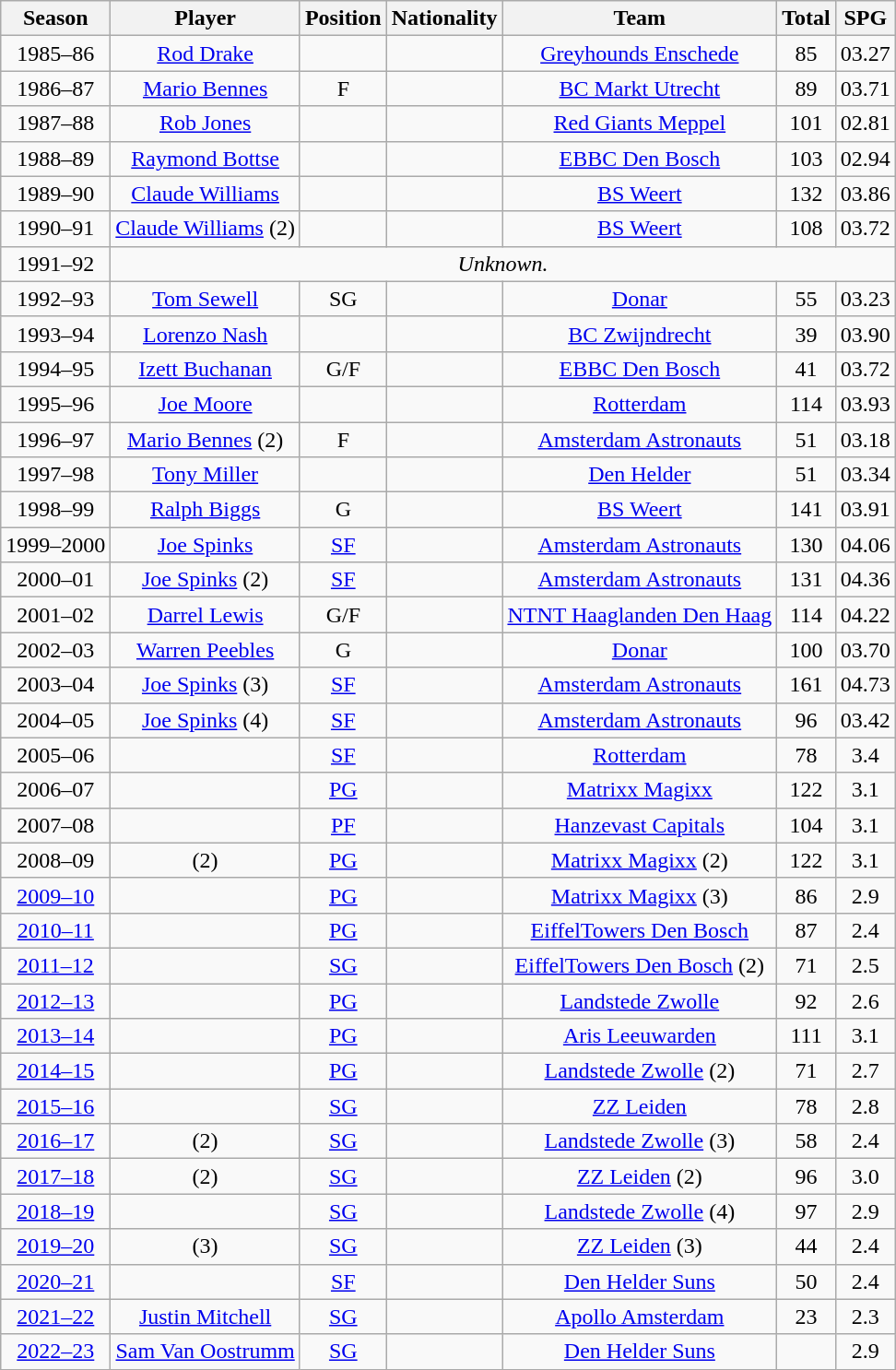<table class="wikitable plainrowheaders sortable" style="text-align:center;">
<tr>
<th scope="col">Season</th>
<th scope="col">Player</th>
<th scope="col">Position</th>
<th scope="col">Nationality</th>
<th scope="col">Team</th>
<th scope="col">Total</th>
<th scope="col"><abbr>SPG</abbr></th>
</tr>
<tr>
<td>1985–86</td>
<td><a href='#'>Rod Drake</a></td>
<td></td>
<td></td>
<td><a href='#'>Greyhounds Enschede</a></td>
<td>85</td>
<td>03.27</td>
</tr>
<tr>
<td>1986–87</td>
<td><a href='#'>Mario Bennes</a></td>
<td>F</td>
<td></td>
<td><a href='#'>BC Markt Utrecht</a></td>
<td>89</td>
<td>03.71</td>
</tr>
<tr>
<td>1987–88</td>
<td><a href='#'>Rob Jones</a></td>
<td></td>
<td></td>
<td><a href='#'>Red Giants Meppel</a></td>
<td>101</td>
<td>02.81</td>
</tr>
<tr>
<td>1988–89</td>
<td><a href='#'>Raymond Bottse</a></td>
<td></td>
<td></td>
<td><a href='#'>EBBC Den Bosch</a></td>
<td>103</td>
<td>02.94</td>
</tr>
<tr>
<td>1989–90</td>
<td><a href='#'>Claude Williams</a></td>
<td></td>
<td></td>
<td><a href='#'>BS Weert</a></td>
<td>132</td>
<td>03.86</td>
</tr>
<tr>
<td>1990–91</td>
<td><a href='#'>Claude Williams</a> (2)</td>
<td></td>
<td></td>
<td><a href='#'>BS Weert</a></td>
<td>108</td>
<td>03.72</td>
</tr>
<tr>
<td>1991–92</td>
<td colspan="6"><em>Unknown.</em></td>
</tr>
<tr>
<td>1992–93</td>
<td><a href='#'>Tom Sewell</a></td>
<td>SG</td>
<td></td>
<td><a href='#'>Donar</a></td>
<td>55</td>
<td>03.23</td>
</tr>
<tr>
<td>1993–94</td>
<td><a href='#'>Lorenzo Nash</a></td>
<td></td>
<td></td>
<td><a href='#'>BC Zwijndrecht</a></td>
<td>39</td>
<td>03.90</td>
</tr>
<tr>
<td>1994–95</td>
<td><a href='#'>Izett Buchanan</a></td>
<td>G/F</td>
<td></td>
<td><a href='#'>EBBC Den Bosch</a></td>
<td>41</td>
<td>03.72</td>
</tr>
<tr>
<td>1995–96</td>
<td><a href='#'>Joe Moore</a></td>
<td></td>
<td></td>
<td><a href='#'>Rotterdam</a></td>
<td>114</td>
<td>03.93</td>
</tr>
<tr>
<td>1996–97</td>
<td><a href='#'>Mario Bennes</a> (2)</td>
<td>F</td>
<td></td>
<td><a href='#'>Amsterdam Astronauts</a></td>
<td>51</td>
<td>03.18</td>
</tr>
<tr>
<td>1997–98</td>
<td><a href='#'>Tony Miller</a></td>
<td></td>
<td></td>
<td><a href='#'>Den Helder</a></td>
<td>51</td>
<td>03.34</td>
</tr>
<tr>
<td>1998–99</td>
<td><a href='#'>Ralph Biggs</a></td>
<td>G</td>
<td></td>
<td><a href='#'>BS Weert</a></td>
<td>141</td>
<td>03.91</td>
</tr>
<tr>
<td>1999–2000</td>
<td><a href='#'>Joe Spinks</a></td>
<td><a href='#'>SF</a></td>
<td></td>
<td><a href='#'>Amsterdam Astronauts</a></td>
<td>130</td>
<td>04.06</td>
</tr>
<tr>
<td>2000–01</td>
<td><a href='#'>Joe Spinks</a> (2)</td>
<td><a href='#'>SF</a></td>
<td></td>
<td><a href='#'>Amsterdam Astronauts</a></td>
<td>131</td>
<td>04.36</td>
</tr>
<tr>
<td>2001–02</td>
<td><a href='#'>Darrel Lewis</a></td>
<td>G/F</td>
<td></td>
<td><a href='#'>NTNT Haaglanden Den Haag</a></td>
<td>114</td>
<td>04.22</td>
</tr>
<tr>
<td>2002–03</td>
<td><a href='#'>Warren Peebles</a></td>
<td>G</td>
<td></td>
<td><a href='#'>Donar</a></td>
<td>100</td>
<td>03.70</td>
</tr>
<tr>
<td>2003–04</td>
<td><a href='#'>Joe Spinks</a> (3)</td>
<td><a href='#'>SF</a></td>
<td></td>
<td><a href='#'>Amsterdam Astronauts</a></td>
<td>161</td>
<td>04.73</td>
</tr>
<tr>
<td>2004–05</td>
<td><a href='#'>Joe Spinks</a> (4)</td>
<td><a href='#'>SF</a></td>
<td></td>
<td><a href='#'>Amsterdam Astronauts</a></td>
<td>96</td>
<td>03.42</td>
</tr>
<tr>
<td>2005–06</td>
<td></td>
<td><a href='#'>SF</a></td>
<td></td>
<td><a href='#'>Rotterdam</a></td>
<td style="text-align:center;">78</td>
<td style="text-align:center;">3.4</td>
</tr>
<tr>
<td>2006–07</td>
<td></td>
<td><a href='#'>PG</a></td>
<td></td>
<td><a href='#'>Matrixx Magixx</a></td>
<td style="text-align:center;">122</td>
<td style="text-align:center;">3.1</td>
</tr>
<tr>
<td>2007–08</td>
<td></td>
<td><a href='#'>PF</a></td>
<td></td>
<td><a href='#'>Hanzevast Capitals</a></td>
<td style="text-align:center;">104</td>
<td style="text-align:center;">3.1</td>
</tr>
<tr>
<td>2008–09</td>
<td> (2)</td>
<td><a href='#'>PG</a></td>
<td></td>
<td><a href='#'>Matrixx Magixx</a> (2)</td>
<td style="text-align:center;">122</td>
<td style="text-align:center;">3.1</td>
</tr>
<tr>
<td><a href='#'>2009–10</a></td>
<td></td>
<td><a href='#'>PG</a></td>
<td></td>
<td><a href='#'>Matrixx Magixx</a> (3)</td>
<td style="text-align:center;">86</td>
<td style="text-align:center;">2.9</td>
</tr>
<tr>
<td><a href='#'>2010–11</a></td>
<td></td>
<td><a href='#'>PG</a></td>
<td></td>
<td><a href='#'>EiffelTowers Den Bosch</a></td>
<td style="text-align:center;">87</td>
<td style="text-align:center;">2.4</td>
</tr>
<tr>
<td><a href='#'>2011–12</a></td>
<td></td>
<td><a href='#'>SG</a></td>
<td></td>
<td><a href='#'>EiffelTowers Den Bosch</a> (2)</td>
<td style="text-align:center;">71</td>
<td style="text-align:center;">2.5</td>
</tr>
<tr>
<td><a href='#'>2012–13</a></td>
<td></td>
<td><a href='#'>PG</a></td>
<td></td>
<td><a href='#'>Landstede Zwolle</a></td>
<td style="text-align:center;">92</td>
<td style="text-align:center;">2.6</td>
</tr>
<tr>
<td><a href='#'>2013–14</a></td>
<td></td>
<td><a href='#'>PG</a></td>
<td></td>
<td><a href='#'>Aris Leeuwarden</a></td>
<td style="text-align:center;">111</td>
<td style="text-align:center;">3.1</td>
</tr>
<tr>
<td><a href='#'>2014–15</a></td>
<td></td>
<td><a href='#'>PG</a></td>
<td></td>
<td><a href='#'>Landstede Zwolle</a> (2)</td>
<td style="text-align:center;">71</td>
<td style="text-align:center;">2.7</td>
</tr>
<tr>
<td><a href='#'>2015–16</a></td>
<td></td>
<td><a href='#'>SG</a></td>
<td></td>
<td><a href='#'>ZZ Leiden</a></td>
<td style="text-align:center;">78</td>
<td style="text-align:center;">2.8</td>
</tr>
<tr>
<td><a href='#'>2016–17</a></td>
<td> (2)</td>
<td><a href='#'>SG</a></td>
<td></td>
<td><a href='#'>Landstede Zwolle</a> (3)</td>
<td style="text-align:center;">58</td>
<td style="text-align:center;">2.4</td>
</tr>
<tr>
<td><a href='#'>2017–18</a></td>
<td> (2)</td>
<td><a href='#'>SG</a></td>
<td></td>
<td><a href='#'>ZZ Leiden</a> (2)</td>
<td style="text-align:center;">96</td>
<td style="text-align:center;">3.0</td>
</tr>
<tr>
<td><a href='#'>2018–19</a></td>
<td></td>
<td><a href='#'>SG</a></td>
<td></td>
<td><a href='#'>Landstede Zwolle</a> (4)</td>
<td style="text-align:center;">97</td>
<td style="text-align:center;">2.9</td>
</tr>
<tr>
<td><a href='#'>2019–20</a></td>
<td> (3)</td>
<td><a href='#'>SG</a></td>
<td></td>
<td><a href='#'>ZZ Leiden</a> (3)</td>
<td style="text-align:center;">44</td>
<td style="text-align:center;">2.4</td>
</tr>
<tr>
<td><a href='#'>2020–21</a></td>
<td></td>
<td><a href='#'>SF</a></td>
<td></td>
<td><a href='#'>Den Helder Suns</a></td>
<td style="text-align:center;">50</td>
<td style="text-align:center;">2.4</td>
</tr>
<tr>
<td><a href='#'>2021–22</a></td>
<td><a href='#'>Justin Mitchell</a></td>
<td><a href='#'>SG</a></td>
<td></td>
<td><a href='#'>Apollo Amsterdam</a></td>
<td>23</td>
<td>2.3</td>
</tr>
<tr>
<td><a href='#'>2022–23</a></td>
<td><a href='#'>Sam Van Oostrumm</a></td>
<td><a href='#'>SG</a></td>
<td></td>
<td><a href='#'>Den Helder Suns</a></td>
<td></td>
<td>2.9</td>
</tr>
</table>
